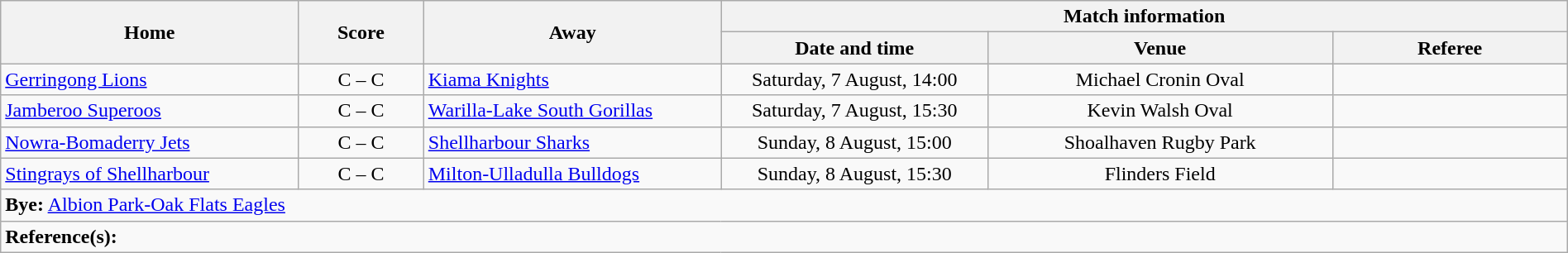<table class="wikitable" width="100% text-align:center;">
<tr>
<th rowspan="2" width="19%">Home</th>
<th rowspan="2" width="8%">Score</th>
<th rowspan="2" width="19%">Away</th>
<th colspan="3">Match information</th>
</tr>
<tr bgcolor="#CCCCCC">
<th width="17%">Date and time</th>
<th width="22%">Venue</th>
<th>Referee</th>
</tr>
<tr>
<td> <a href='#'>Gerringong Lions</a></td>
<td style="text-align:center;">C – C</td>
<td> <a href='#'>Kiama Knights</a></td>
<td style="text-align:center;">Saturday, 7 August, 14:00</td>
<td style="text-align:center;">Michael Cronin Oval</td>
<td style="text-align:center;"></td>
</tr>
<tr>
<td> <a href='#'>Jamberoo Superoos</a></td>
<td style="text-align:center;">C – C</td>
<td> <a href='#'>Warilla-Lake South Gorillas</a></td>
<td style="text-align:center;">Saturday, 7 August, 15:30</td>
<td style="text-align:center;">Kevin Walsh Oval</td>
<td style="text-align:center;"></td>
</tr>
<tr>
<td> <a href='#'>Nowra-Bomaderry Jets</a></td>
<td style="text-align:center;">C – C</td>
<td> <a href='#'>Shellharbour Sharks</a></td>
<td style="text-align:center;">Sunday, 8 August, 15:00</td>
<td style="text-align:center;">Shoalhaven Rugby Park</td>
<td style="text-align:center;"></td>
</tr>
<tr>
<td> <a href='#'>Stingrays of Shellharbour</a></td>
<td style="text-align:center;">C – C</td>
<td> <a href='#'>Milton-Ulladulla Bulldogs</a></td>
<td style="text-align:center;">Sunday, 8 August, 15:30</td>
<td style="text-align:center;">Flinders Field</td>
<td style="text-align:center;"></td>
</tr>
<tr>
<td colspan="6" align="centre"><strong>Bye:</strong>  <a href='#'>Albion Park-Oak Flats Eagles</a></td>
</tr>
<tr>
<td colspan="6"><strong>Reference(s):</strong></td>
</tr>
</table>
